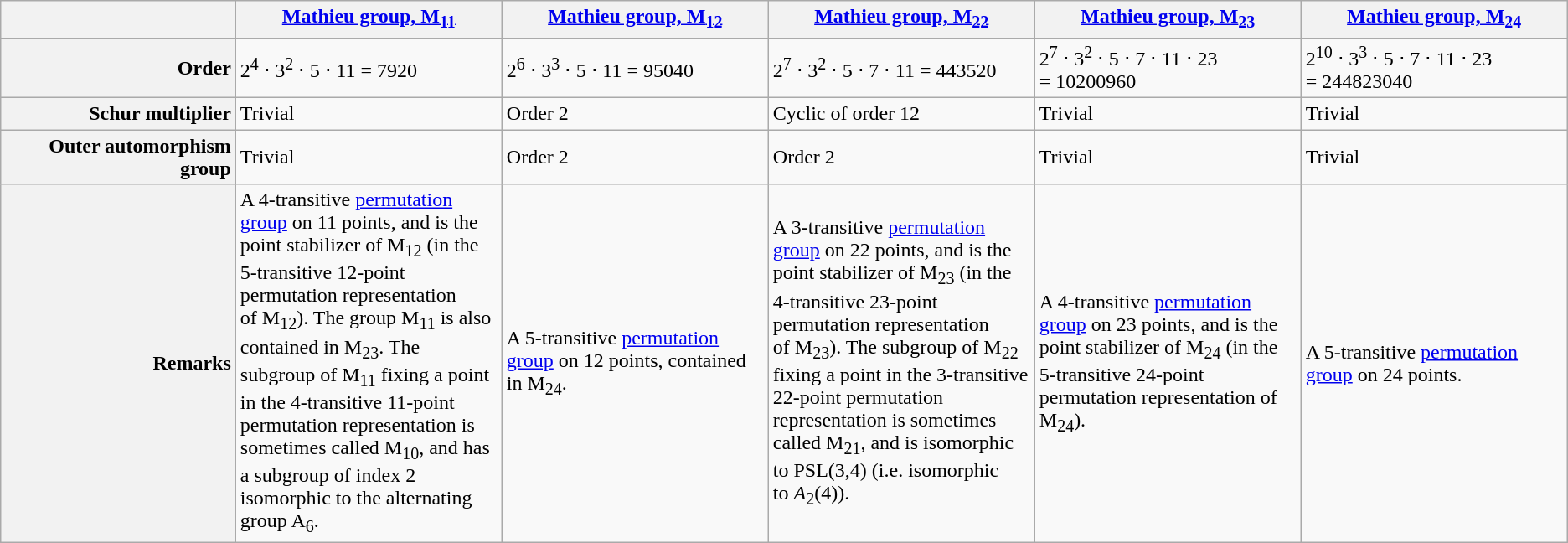<table class="wikitable">
<tr>
<th width="15%"></th>
<th width="17%"><a href='#'>Mathieu group, M<sub>11</sub></a></th>
<th width="17%"><a href='#'>Mathieu group, M<sub>12</sub></a></th>
<th width="17%"><a href='#'>Mathieu group, M<sub>22</sub></a></th>
<th width="17%"><a href='#'>Mathieu group, M<sub>23</sub></a></th>
<th width="17%"><a href='#'>Mathieu group, M<sub>24</sub></a></th>
</tr>
<tr>
<th style="text-align: right;">Order</th>
<td>2<sup>4</sup> ⋅ 3<sup>2</sup> ⋅ 5 ⋅ 11 = 7920</td>
<td>2<sup>6</sup> ⋅ 3<sup>3</sup> ⋅ 5 ⋅ 11 = 95040</td>
<td>2<sup>7</sup> ⋅ 3<sup>2</sup> ⋅ 5 ⋅ 7 ⋅ 11 = 443520</td>
<td>2<sup>7</sup> ⋅ 3<sup>2</sup> ⋅ 5 ⋅ 7 ⋅ 11 ⋅ 23 = 10200960</td>
<td>2<sup>10</sup> ⋅ 3<sup>3</sup> ⋅ 5 ⋅ 7 ⋅ 11 ⋅ 23 = 244823040</td>
</tr>
<tr>
<th style="text-align: right;">Schur multiplier</th>
<td>Trivial</td>
<td>Order 2</td>
<td>Cyclic of order 12</td>
<td>Trivial</td>
<td>Trivial</td>
</tr>
<tr>
<th style="text-align: right;">Outer automorphism group</th>
<td>Trivial</td>
<td>Order 2</td>
<td>Order 2</td>
<td>Trivial</td>
<td>Trivial</td>
</tr>
<tr>
<th style="text-align: right;">Remarks</th>
<td>A 4-transitive <a href='#'>permutation group</a> on 11 points, and is the point stabilizer of M<sub>12</sub> (in the 5-transitive 12-point permutation representation of M<sub>12</sub>). The group M<sub>11</sub> is also contained in M<sub>23</sub>. The subgroup of M<sub>11</sub> fixing a point in the 4-transitive 11-point permutation representation is sometimes called M<sub>10</sub>, and has a subgroup of index 2 isomorphic to the alternating group A<sub>6</sub>.</td>
<td>A 5-transitive <a href='#'>permutation group</a> on 12 points, contained in M<sub>24</sub>.</td>
<td>A 3-transitive <a href='#'>permutation group</a> on 22 points, and is the point stabilizer of M<sub>23</sub> (in the 4-transitive 23-point permutation representation of M<sub>23</sub>). The subgroup of M<sub>22</sub> fixing a point in the 3-transitive 22-point permutation representation is sometimes called M<sub>21</sub>, and is isomorphic to PSL(3,4) (i.e. isomorphic to <em>A</em><sub>2</sub>(4)).</td>
<td>A 4-transitive <a href='#'>permutation group</a> on 23 points, and is the point stabilizer of M<sub>24</sub> (in the 5-transitive 24-point permutation representation of M<sub>24</sub>).</td>
<td>A 5-transitive <a href='#'>permutation group</a> on 24 points.</td>
</tr>
</table>
